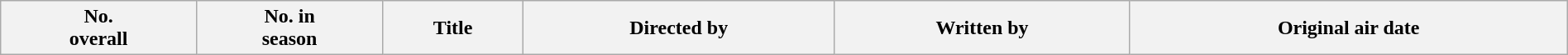<table class="wikitable plainrowheaders" style="width:100%; background:#fff;">
<tr>
<th style="background:#;">No.<br>overall</th>
<th style="background:#;">No. in<br>season</th>
<th style="background:#;">Title</th>
<th style="background:#;">Directed by</th>
<th style="background:#;">Written by</th>
<th style="background:#;">Original air date<br>











</th>
</tr>
</table>
